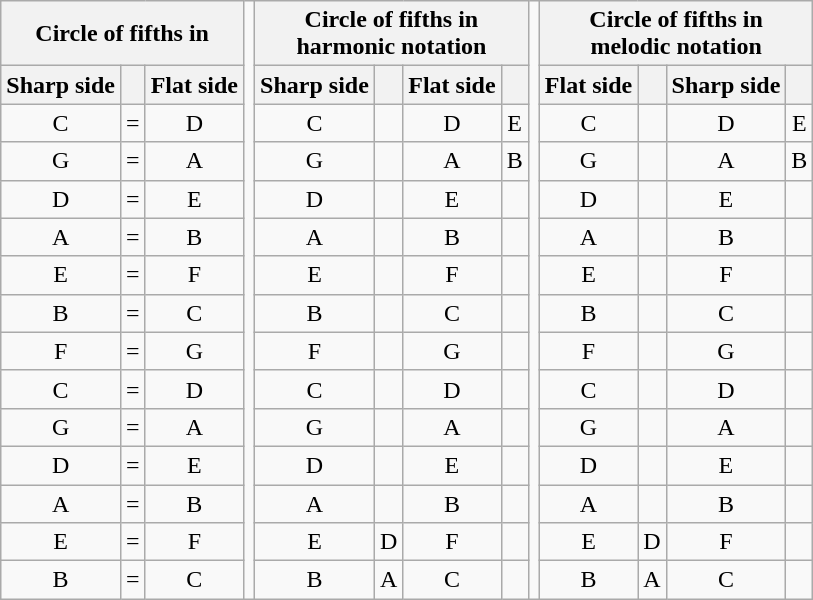<table class="wikitable"  style="text-align:center;vertical-align:center;">
<tr>
<th colspan= 3>Circle of fifths in<br></th>
<td rowspan=15></td>
<th colspan= 4>Circle of fifths in<br> harmonic notation</th>
<td rowspan=15></td>
<th colspan= 4>Circle of fifths in<br> melodic notation</th>
</tr>
<tr>
<th>Sharp side</th>
<th></th>
<th>Flat side</th>
<th>Sharp side</th>
<th></th>
<th>Flat side</th>
<th></th>
<th>Flat side</th>
<th></th>
<th>Sharp side</th>
<th></th>
</tr>
<tr>
<td>C</td>
<td>=</td>
<td>D</td>
<td>C</td>
<td></td>
<td>D</td>
<td>E</td>
<td>C</td>
<td></td>
<td>D</td>
<td>E</td>
</tr>
<tr>
<td>G</td>
<td>=</td>
<td>A</td>
<td>G</td>
<td></td>
<td>A</td>
<td>B</td>
<td>G</td>
<td></td>
<td>A</td>
<td>B</td>
</tr>
<tr>
<td>D</td>
<td>=</td>
<td>E</td>
<td>D</td>
<td></td>
<td>E</td>
<td></td>
<td>D</td>
<td></td>
<td>E</td>
<td></td>
</tr>
<tr>
<td>A</td>
<td>=</td>
<td>B</td>
<td>A</td>
<td></td>
<td>B</td>
<td></td>
<td>A</td>
<td></td>
<td>B</td>
<td></td>
</tr>
<tr>
<td>E</td>
<td>=</td>
<td>F</td>
<td>E</td>
<td></td>
<td>F</td>
<td></td>
<td>E</td>
<td></td>
<td>F</td>
<td></td>
</tr>
<tr>
<td>B</td>
<td>=</td>
<td>C</td>
<td>B</td>
<td></td>
<td>C</td>
<td></td>
<td>B</td>
<td></td>
<td>C</td>
<td></td>
</tr>
<tr>
<td>F</td>
<td>=</td>
<td>G</td>
<td>F</td>
<td></td>
<td>G</td>
<td></td>
<td>F</td>
<td></td>
<td>G</td>
<td></td>
</tr>
<tr>
<td>C</td>
<td>=</td>
<td>D</td>
<td>C</td>
<td></td>
<td>D</td>
<td></td>
<td>C</td>
<td></td>
<td>D</td>
<td></td>
</tr>
<tr>
<td>G</td>
<td>=</td>
<td>A</td>
<td>G</td>
<td></td>
<td>A</td>
<td></td>
<td>G</td>
<td></td>
<td>A</td>
<td></td>
</tr>
<tr>
<td>D</td>
<td>=</td>
<td>E</td>
<td>D</td>
<td></td>
<td>E</td>
<td></td>
<td>D</td>
<td></td>
<td>E</td>
<td></td>
</tr>
<tr>
<td>A</td>
<td>=</td>
<td>B</td>
<td>A</td>
<td></td>
<td>B</td>
<td></td>
<td>A</td>
<td></td>
<td>B</td>
<td></td>
</tr>
<tr>
<td>E</td>
<td>=</td>
<td>F</td>
<td>E</td>
<td>D</td>
<td>F</td>
<td></td>
<td>E</td>
<td>D</td>
<td>F</td>
<td></td>
</tr>
<tr>
<td>B</td>
<td>=</td>
<td>C</td>
<td>B</td>
<td>A</td>
<td>C</td>
<td></td>
<td>B</td>
<td>A</td>
<td>C</td>
<td></td>
</tr>
</table>
